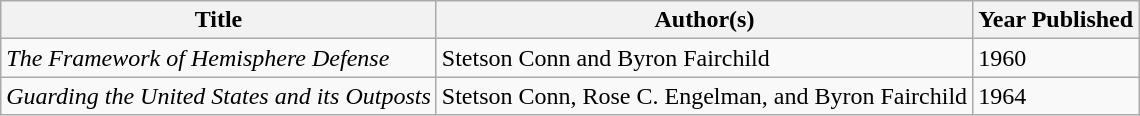<table class="wikitable sortable" border=”1”>
<tr>
<th>Title</th>
<th>Author(s)</th>
<th>Year Published</th>
</tr>
<tr>
<td><em>The Framework of Hemisphere Defense</em></td>
<td>Stetson Conn and Byron Fairchild</td>
<td>1960</td>
</tr>
<tr>
<td><em>Guarding the United States and its Outposts</em></td>
<td>Stetson Conn, Rose C. Engelman, and Byron Fairchild</td>
<td>1964</td>
</tr>
</table>
